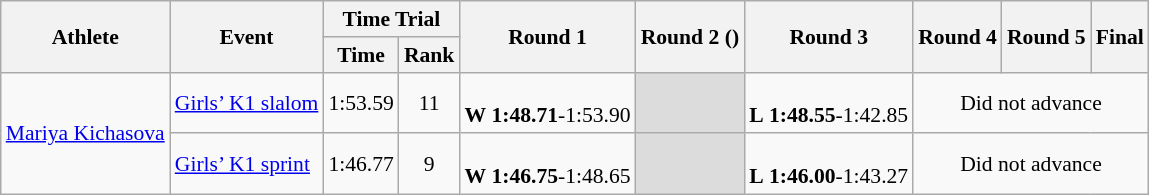<table class="wikitable" border="1" style="font-size:90%">
<tr>
<th rowspan=2>Athlete</th>
<th rowspan=2>Event</th>
<th colspan=2>Time Trial</th>
<th rowspan=2>Round 1</th>
<th rowspan=2>Round 2 ()</th>
<th rowspan=2>Round 3</th>
<th rowspan=2>Round 4</th>
<th rowspan=2>Round 5</th>
<th rowspan=2>Final</th>
</tr>
<tr>
<th>Time</th>
<th>Rank</th>
</tr>
<tr>
<td rowspan=2><a href='#'>Mariya Kichasova</a></td>
<td><a href='#'>Girls’ K1 slalom</a></td>
<td align=center>1:53.59</td>
<td align=center>11</td>
<td align=center><br><strong>W</strong> <strong>1:48.71</strong>-1:53.90</td>
<td bgcolor=#DCDCDC></td>
<td align=center><br><strong>L</strong> <strong>1:48.55</strong>-1:42.85</td>
<td align=center colspan=3>Did not advance</td>
</tr>
<tr>
<td><a href='#'>Girls’ K1 sprint</a></td>
<td align=center>1:46.77</td>
<td align=center>9</td>
<td align=center><br><strong>W</strong> <strong>1:46.75</strong>-1:48.65</td>
<td bgcolor=#DCDCDC></td>
<td align=center><br><strong>L</strong> <strong>1:46.00</strong>-1:43.27</td>
<td align=center colspan=3>Did not advance</td>
</tr>
</table>
